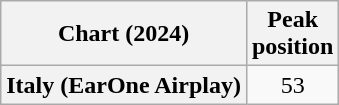<table class="wikitable sortable plainrowheaders" style="text-align:center;">
<tr>
<th>Chart (2024)</th>
<th>Peak<br>position</th>
</tr>
<tr>
<th scope="row">Italy (EarOne Airplay)</th>
<td>53</td>
</tr>
</table>
